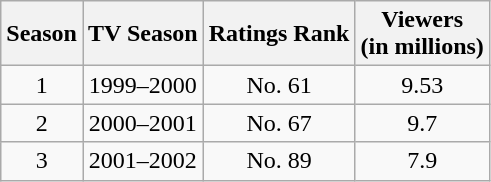<table class="wikitable" style="text-align:center">
<tr>
<th scope="col">Season</th>
<th scope="col">TV Season</th>
<th scope="col">Ratings Rank</th>
<th scope="col">Viewers<br> (in millions)</th>
</tr>
<tr>
<td scope="row">1</td>
<td>1999–2000</td>
<td>No. 61</td>
<td>9.53</td>
</tr>
<tr>
<td scope="row">2</td>
<td>2000–2001</td>
<td>No. 67</td>
<td>9.7</td>
</tr>
<tr>
<td scope="row">3</td>
<td>2001–2002</td>
<td>No. 89</td>
<td>7.9</td>
</tr>
</table>
